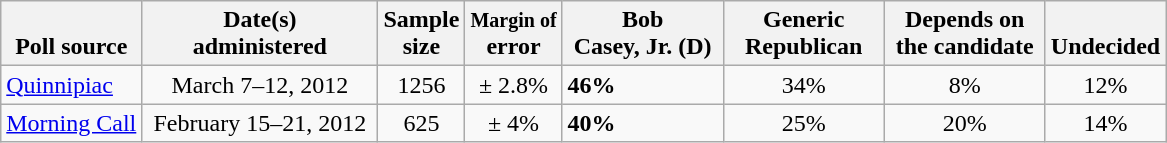<table class="wikitable">
<tr valign= bottom>
<th>Poll source</th>
<th style="width:150px;">Date(s)<br>administered</th>
<th class=small>Sample<br>size</th>
<th><small>Margin of</small><br>error</th>
<th style="width:100px;">Bob <br>Casey, Jr. (D)</th>
<th style="width:100px;">Generic <br>Republican</th>
<th style="width:100px;">Depends on <br>the candidate</th>
<th>Undecided</th>
</tr>
<tr>
<td><a href='#'>Quinnipiac</a></td>
<td align=center>March 7–12, 2012</td>
<td align=center>1256</td>
<td align=center>± 2.8%</td>
<td><strong>46%</strong></td>
<td align=center>34%</td>
<td align=center>8%</td>
<td align=center>12%</td>
</tr>
<tr>
<td><a href='#'>Morning Call</a></td>
<td align=center>February 15–21, 2012</td>
<td align=center>625</td>
<td align=center>± 4%</td>
<td><strong>40%</strong></td>
<td align=center>25%</td>
<td align=center>20%</td>
<td align=center>14%</td>
</tr>
</table>
